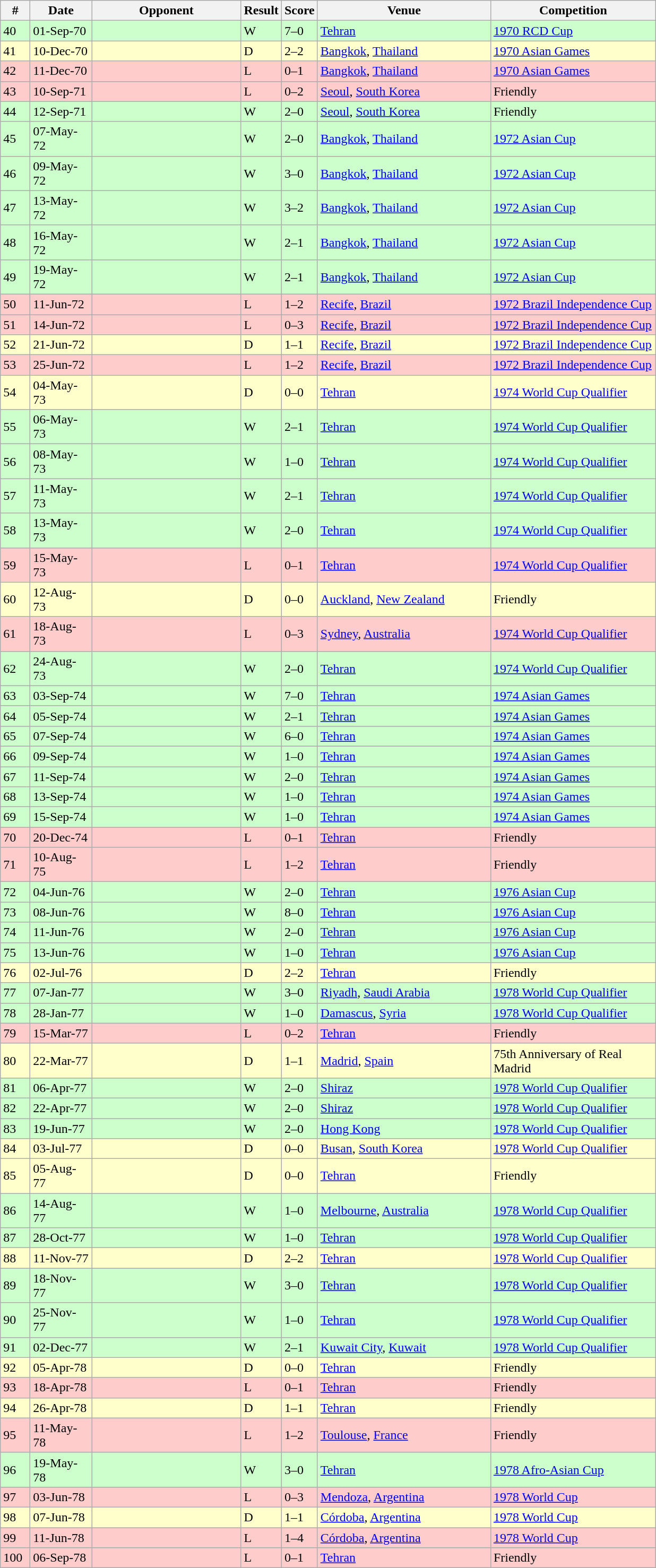<table class="wikitable">
<tr>
<th width=30>#</th>
<th width=70>Date</th>
<th width=180>Opponent</th>
<th>Result</th>
<th>Score</th>
<th width=210>Venue</th>
<th width=200>Competition</th>
</tr>
<tr bgcolor=#CCFFCC>
<td>40</td>
<td>01-Sep-70</td>
<td></td>
<td>W</td>
<td>7–0</td>
<td><a href='#'>Tehran</a></td>
<td><a href='#'>1970 RCD Cup</a></td>
</tr>
<tr bgcolor=#FFFFCC>
<td>41</td>
<td>10-Dec-70</td>
<td></td>
<td>D</td>
<td>2–2</td>
<td><a href='#'>Bangkok</a>, <a href='#'>Thailand</a></td>
<td><a href='#'>1970 Asian Games</a></td>
</tr>
<tr bgcolor=#FFCCCC>
<td>42</td>
<td>11-Dec-70</td>
<td></td>
<td>L</td>
<td>0–1</td>
<td><a href='#'>Bangkok</a>, <a href='#'>Thailand</a></td>
<td><a href='#'>1970 Asian Games</a></td>
</tr>
<tr bgcolor=#FFCCCC>
<td>43</td>
<td>10-Sep-71</td>
<td></td>
<td>L</td>
<td>0–2</td>
<td><a href='#'>Seoul</a>, <a href='#'>South Korea</a></td>
<td>Friendly</td>
</tr>
<tr bgcolor=#CCFFCC>
<td>44</td>
<td>12-Sep-71</td>
<td></td>
<td>W</td>
<td>2–0</td>
<td><a href='#'>Seoul</a>, <a href='#'>South Korea</a></td>
<td>Friendly</td>
</tr>
<tr bgcolor=#CCFFCC>
<td>45</td>
<td>07-May-72</td>
<td></td>
<td>W</td>
<td>2–0</td>
<td><a href='#'>Bangkok</a>, <a href='#'>Thailand</a></td>
<td><a href='#'>1972 Asian Cup</a></td>
</tr>
<tr bgcolor=#CCFFCC>
<td>46</td>
<td>09-May-72</td>
<td></td>
<td>W</td>
<td>3–0</td>
<td><a href='#'>Bangkok</a>, <a href='#'>Thailand</a></td>
<td><a href='#'>1972 Asian Cup</a></td>
</tr>
<tr bgcolor=#CCFFCC>
<td>47</td>
<td>13-May-72</td>
<td></td>
<td>W</td>
<td>3–2</td>
<td><a href='#'>Bangkok</a>, <a href='#'>Thailand</a></td>
<td><a href='#'>1972 Asian Cup</a></td>
</tr>
<tr bgcolor=#CCFFCC>
<td>48</td>
<td>16-May-72</td>
<td></td>
<td>W</td>
<td>2–1</td>
<td><a href='#'>Bangkok</a>, <a href='#'>Thailand</a></td>
<td><a href='#'>1972 Asian Cup</a></td>
</tr>
<tr bgcolor=#CCFFCC>
<td>49</td>
<td>19-May-72</td>
<td></td>
<td>W</td>
<td>2–1</td>
<td><a href='#'>Bangkok</a>, <a href='#'>Thailand</a></td>
<td><a href='#'>1972 Asian Cup</a></td>
</tr>
<tr bgcolor=#FFCCCC>
<td>50</td>
<td>11-Jun-72</td>
<td></td>
<td>L</td>
<td>1–2</td>
<td><a href='#'>Recife</a>, <a href='#'>Brazil</a></td>
<td><a href='#'>1972 Brazil Independence Cup</a></td>
</tr>
<tr bgcolor=#FFCCCC>
<td>51</td>
<td>14-Jun-72</td>
<td></td>
<td>L</td>
<td>0–3</td>
<td><a href='#'>Recife</a>, <a href='#'>Brazil</a></td>
<td><a href='#'>1972 Brazil Independence Cup</a></td>
</tr>
<tr bgcolor=#FFFFCC>
<td>52</td>
<td>21-Jun-72</td>
<td></td>
<td>D</td>
<td>1–1</td>
<td><a href='#'>Recife</a>, <a href='#'>Brazil</a></td>
<td><a href='#'>1972 Brazil Independence Cup</a></td>
</tr>
<tr bgcolor=#FFCCCC>
<td>53</td>
<td>25-Jun-72</td>
<td></td>
<td>L</td>
<td>1–2</td>
<td><a href='#'>Recife</a>, <a href='#'>Brazil</a></td>
<td><a href='#'>1972 Brazil Independence Cup</a></td>
</tr>
<tr bgcolor=#FFFFCC>
<td>54</td>
<td>04-May-73</td>
<td></td>
<td>D</td>
<td>0–0</td>
<td><a href='#'>Tehran</a></td>
<td><a href='#'>1974 World Cup Qualifier</a></td>
</tr>
<tr bgcolor=#CCFFCC>
<td>55</td>
<td>06-May-73</td>
<td></td>
<td>W</td>
<td>2–1</td>
<td><a href='#'>Tehran</a></td>
<td><a href='#'>1974 World Cup Qualifier</a></td>
</tr>
<tr bgcolor=#CCFFCC>
<td>56</td>
<td>08-May-73</td>
<td></td>
<td>W</td>
<td>1–0</td>
<td><a href='#'>Tehran</a></td>
<td><a href='#'>1974 World Cup Qualifier</a></td>
</tr>
<tr bgcolor=#CCFFCC>
<td>57</td>
<td>11-May-73</td>
<td></td>
<td>W</td>
<td>2–1</td>
<td><a href='#'>Tehran</a></td>
<td><a href='#'>1974 World Cup Qualifier</a></td>
</tr>
<tr bgcolor=#CCFFCC>
<td>58</td>
<td>13-May-73</td>
<td></td>
<td>W</td>
<td>2–0</td>
<td><a href='#'>Tehran</a></td>
<td><a href='#'>1974 World Cup Qualifier</a></td>
</tr>
<tr bgcolor=#FFCCCC>
<td>59</td>
<td>15-May-73</td>
<td></td>
<td>L</td>
<td>0–1</td>
<td><a href='#'>Tehran</a></td>
<td><a href='#'>1974 World Cup Qualifier</a></td>
</tr>
<tr bgcolor=#FFFFCC>
<td>60</td>
<td>12-Aug-73</td>
<td></td>
<td>D</td>
<td>0–0</td>
<td><a href='#'>Auckland</a>, <a href='#'>New Zealand</a></td>
<td>Friendly</td>
</tr>
<tr bgcolor=#FFCCCC>
<td>61</td>
<td>18-Aug-73</td>
<td></td>
<td>L</td>
<td>0–3</td>
<td><a href='#'>Sydney</a>, <a href='#'>Australia</a></td>
<td><a href='#'>1974 World Cup Qualifier</a></td>
</tr>
<tr bgcolor=#CCFFCC>
<td>62</td>
<td>24-Aug-73</td>
<td></td>
<td>W</td>
<td>2–0</td>
<td><a href='#'>Tehran</a></td>
<td><a href='#'>1974 World Cup Qualifier</a></td>
</tr>
<tr bgcolor=#CCFFCC>
<td>63</td>
<td>03-Sep-74</td>
<td></td>
<td>W</td>
<td>7–0</td>
<td><a href='#'>Tehran</a></td>
<td><a href='#'>1974 Asian Games</a></td>
</tr>
<tr bgcolor=#CCFFCC>
<td>64</td>
<td>05-Sep-74</td>
<td></td>
<td>W</td>
<td>2–1</td>
<td><a href='#'>Tehran</a></td>
<td><a href='#'>1974 Asian Games</a></td>
</tr>
<tr bgcolor=#CCFFCC>
<td>65</td>
<td>07-Sep-74</td>
<td></td>
<td>W</td>
<td>6–0</td>
<td><a href='#'>Tehran</a></td>
<td><a href='#'>1974 Asian Games</a></td>
</tr>
<tr bgcolor=#CCFFCC>
<td>66</td>
<td>09-Sep-74</td>
<td></td>
<td>W</td>
<td>1–0</td>
<td><a href='#'>Tehran</a></td>
<td><a href='#'>1974 Asian Games</a></td>
</tr>
<tr bgcolor=#CCFFCC>
<td>67</td>
<td>11-Sep-74</td>
<td></td>
<td>W</td>
<td>2–0</td>
<td><a href='#'>Tehran</a></td>
<td><a href='#'>1974 Asian Games</a></td>
</tr>
<tr bgcolor=#CCFFCC>
<td>68</td>
<td>13-Sep-74</td>
<td></td>
<td>W</td>
<td>1–0</td>
<td><a href='#'>Tehran</a></td>
<td><a href='#'>1974 Asian Games</a></td>
</tr>
<tr bgcolor=#CCFFCC>
<td>69</td>
<td>15-Sep-74</td>
<td></td>
<td>W</td>
<td>1–0</td>
<td><a href='#'>Tehran</a></td>
<td><a href='#'>1974 Asian Games</a></td>
</tr>
<tr bgcolor=#FFCCCC>
<td>70</td>
<td>20-Dec-74</td>
<td></td>
<td>L</td>
<td>0–1</td>
<td><a href='#'>Tehran</a></td>
<td>Friendly</td>
</tr>
<tr bgcolor=#FFCCCC>
<td>71</td>
<td>10-Aug-75</td>
<td></td>
<td>L</td>
<td>1–2</td>
<td><a href='#'>Tehran</a></td>
<td>Friendly</td>
</tr>
<tr bgcolor=#CCFFCC>
<td>72</td>
<td>04-Jun-76</td>
<td></td>
<td>W</td>
<td>2–0</td>
<td><a href='#'>Tehran</a></td>
<td><a href='#'>1976 Asian Cup</a></td>
</tr>
<tr bgcolor=#CCFFCC>
<td>73</td>
<td>08-Jun-76</td>
<td></td>
<td>W</td>
<td>8–0</td>
<td><a href='#'>Tehran</a></td>
<td><a href='#'>1976 Asian Cup</a></td>
</tr>
<tr bgcolor=#CCFFCC>
<td>74</td>
<td>11-Jun-76</td>
<td></td>
<td>W</td>
<td>2–0</td>
<td><a href='#'>Tehran</a></td>
<td><a href='#'>1976 Asian Cup</a></td>
</tr>
<tr bgcolor=#CCFFCC>
<td>75</td>
<td>13-Jun-76</td>
<td></td>
<td>W</td>
<td>1–0</td>
<td><a href='#'>Tehran</a></td>
<td><a href='#'>1976 Asian Cup</a></td>
</tr>
<tr bgcolor=#FFFFCC>
<td>76</td>
<td>02-Jul-76</td>
<td></td>
<td>D</td>
<td>2–2</td>
<td><a href='#'>Tehran</a></td>
<td>Friendly</td>
</tr>
<tr bgcolor=#CCFFCC>
<td>77</td>
<td>07-Jan-77</td>
<td></td>
<td>W</td>
<td>3–0</td>
<td><a href='#'>Riyadh</a>, <a href='#'>Saudi Arabia</a></td>
<td><a href='#'>1978 World Cup Qualifier</a></td>
</tr>
<tr bgcolor=#CCFFCC>
<td>78</td>
<td>28-Jan-77</td>
<td></td>
<td>W</td>
<td>1–0</td>
<td><a href='#'>Damascus</a>, <a href='#'>Syria</a></td>
<td><a href='#'>1978 World Cup Qualifier</a></td>
</tr>
<tr bgcolor=#FFCCCC>
<td>79</td>
<td>15-Mar-77</td>
<td></td>
<td>L</td>
<td>0–2</td>
<td><a href='#'>Tehran</a></td>
<td>Friendly</td>
</tr>
<tr bgcolor=#FFFFCC>
<td>80</td>
<td>22-Mar-77</td>
<td></td>
<td>D</td>
<td>1–1</td>
<td><a href='#'>Madrid</a>, <a href='#'>Spain</a></td>
<td>75th Anniversary of Real Madrid</td>
</tr>
<tr bgcolor=#CCFFCC>
<td>81</td>
<td>06-Apr-77</td>
<td></td>
<td>W</td>
<td>2–0</td>
<td><a href='#'>Shiraz</a></td>
<td><a href='#'>1978 World Cup Qualifier</a></td>
</tr>
<tr bgcolor=#CCFFCC>
<td>82</td>
<td>22-Apr-77</td>
<td></td>
<td>W</td>
<td>2–0</td>
<td><a href='#'>Shiraz</a></td>
<td><a href='#'>1978 World Cup Qualifier</a></td>
</tr>
<tr bgcolor=#CCFFCC>
<td>83</td>
<td>19-Jun-77</td>
<td></td>
<td>W</td>
<td>2–0</td>
<td><a href='#'>Hong Kong</a></td>
<td><a href='#'>1978 World Cup Qualifier</a></td>
</tr>
<tr bgcolor=#FFFFCC>
<td>84</td>
<td>03-Jul-77</td>
<td></td>
<td>D</td>
<td>0–0</td>
<td><a href='#'>Busan</a>, <a href='#'>South Korea</a></td>
<td><a href='#'>1978 World Cup Qualifier</a></td>
</tr>
<tr bgcolor=#FFFFCC>
<td>85</td>
<td>05-Aug-77</td>
<td></td>
<td>D</td>
<td>0–0</td>
<td><a href='#'>Tehran</a></td>
<td>Friendly</td>
</tr>
<tr bgcolor=#CCFFCC>
<td>86</td>
<td>14-Aug-77</td>
<td></td>
<td>W</td>
<td>1–0</td>
<td><a href='#'>Melbourne</a>, <a href='#'>Australia</a></td>
<td><a href='#'>1978 World Cup Qualifier</a></td>
</tr>
<tr bgcolor=#CCFFCC>
<td>87</td>
<td>28-Oct-77</td>
<td></td>
<td>W</td>
<td>1–0</td>
<td><a href='#'>Tehran</a></td>
<td><a href='#'>1978 World Cup Qualifier</a></td>
</tr>
<tr bgcolor=#FFFFCC>
<td>88</td>
<td>11-Nov-77</td>
<td></td>
<td>D</td>
<td>2–2</td>
<td><a href='#'>Tehran</a></td>
<td><a href='#'>1978 World Cup Qualifier</a></td>
</tr>
<tr bgcolor=#CCFFCC>
<td>89</td>
<td>18-Nov-77</td>
<td></td>
<td>W</td>
<td>3–0</td>
<td><a href='#'>Tehran</a></td>
<td><a href='#'>1978 World Cup Qualifier</a></td>
</tr>
<tr bgcolor=#CCFFCC>
<td>90</td>
<td>25-Nov-77</td>
<td></td>
<td>W</td>
<td>1–0</td>
<td><a href='#'>Tehran</a></td>
<td><a href='#'>1978 World Cup Qualifier</a></td>
</tr>
<tr bgcolor=#CCFFCC>
<td>91</td>
<td>02-Dec-77</td>
<td></td>
<td>W</td>
<td>2–1</td>
<td><a href='#'>Kuwait City</a>, <a href='#'>Kuwait</a></td>
<td><a href='#'>1978 World Cup Qualifier</a></td>
</tr>
<tr bgcolor=#FFFFCC>
<td>92</td>
<td>05-Apr-78</td>
<td></td>
<td>D</td>
<td>0–0</td>
<td><a href='#'>Tehran</a></td>
<td>Friendly</td>
</tr>
<tr bgcolor=#FFCCCC>
<td>93</td>
<td>18-Apr-78</td>
<td></td>
<td>L</td>
<td>0–1</td>
<td><a href='#'>Tehran</a></td>
<td>Friendly</td>
</tr>
<tr bgcolor=#FFFFCC>
<td>94</td>
<td>26-Apr-78</td>
<td></td>
<td>D</td>
<td>1–1</td>
<td><a href='#'>Tehran</a></td>
<td>Friendly</td>
</tr>
<tr bgcolor=#FFCCCC>
<td>95</td>
<td>11-May-78</td>
<td></td>
<td>L</td>
<td>1–2</td>
<td><a href='#'>Toulouse</a>, <a href='#'>France</a></td>
<td>Friendly</td>
</tr>
<tr bgcolor=#CCFFCC>
<td>96</td>
<td>19-May-78</td>
<td></td>
<td>W</td>
<td>3–0</td>
<td><a href='#'>Tehran</a></td>
<td><a href='#'>1978 Afro-Asian Cup</a></td>
</tr>
<tr bgcolor=#FFCCCC>
<td>97</td>
<td>03-Jun-78</td>
<td></td>
<td>L</td>
<td>0–3</td>
<td><a href='#'>Mendoza</a>, <a href='#'>Argentina</a></td>
<td><a href='#'>1978 World Cup</a></td>
</tr>
<tr bgcolor=#FFFFCC>
<td>98</td>
<td>07-Jun-78</td>
<td></td>
<td>D</td>
<td>1–1</td>
<td><a href='#'>Córdoba</a>, <a href='#'>Argentina</a></td>
<td><a href='#'>1978 World Cup</a></td>
</tr>
<tr bgcolor=#FFCCCC>
<td>99</td>
<td>11-Jun-78</td>
<td></td>
<td>L</td>
<td>1–4</td>
<td><a href='#'>Córdoba</a>, <a href='#'>Argentina</a></td>
<td><a href='#'>1978 World Cup</a></td>
</tr>
<tr bgcolor=#FFCCCC>
<td>100</td>
<td>06-Sep-78</td>
<td></td>
<td>L</td>
<td>0–1</td>
<td><a href='#'>Tehran</a></td>
<td>Friendly</td>
</tr>
</table>
